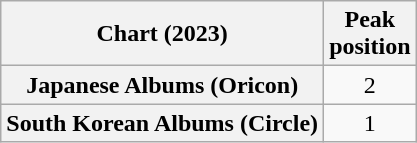<table class="wikitable sortable plainrowheaders" style="text-align:center">
<tr>
<th scope="col">Chart (2023)</th>
<th scope="col">Peak<br>position</th>
</tr>
<tr>
<th scope="row">Japanese Albums (Oricon)</th>
<td>2</td>
</tr>
<tr>
<th scope="row">South Korean Albums (Circle)</th>
<td>1</td>
</tr>
</table>
